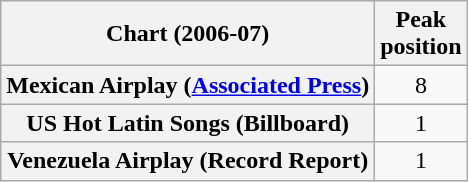<table class="wikitable sortable plainrowheaders" style="text-align:center">
<tr>
<th scope="col">Chart (2006-07)</th>
<th scope="col">Peak<br>position</th>
</tr>
<tr>
<th scope="row">Mexican Airplay (<a href='#'>Associated Press</a>)</th>
<td>8</td>
</tr>
<tr>
<th scope="row">US Hot Latin Songs (Billboard)</th>
<td>1</td>
</tr>
<tr>
<th scope="row">Venezuela Airplay (Record Report)</th>
<td>1</td>
</tr>
</table>
